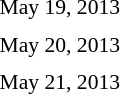<table style="font-size:90%">
<tr>
<td colspan=3>May 19, 2013</td>
</tr>
<tr>
<td width=150 align=right><strong></strong></td>
<td></td>
<td width=150></td>
</tr>
<tr>
<td colspan=3>May 20, 2013</td>
</tr>
<tr>
<td align=right><strong></strong></td>
<td></td>
<td></td>
</tr>
<tr>
<td colspan=3>May 21, 2013</td>
</tr>
<tr>
<td align=right><strong></strong></td>
<td></td>
<td></td>
</tr>
</table>
